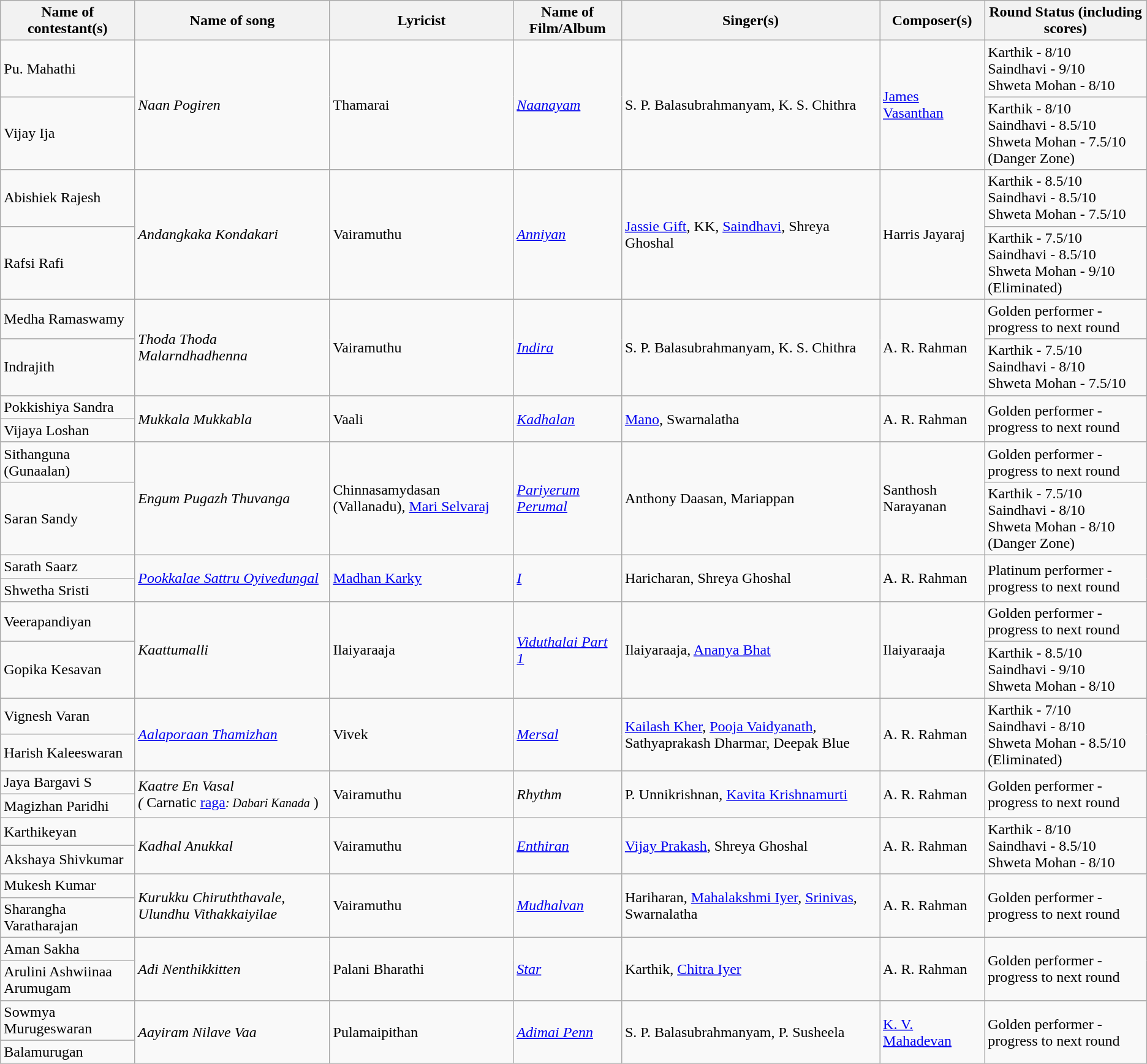<table class="wikitable">
<tr>
<th>Name of contestant(s)</th>
<th>Name of song</th>
<th>Lyricist</th>
<th>Name of Film/Album</th>
<th>Singer(s)</th>
<th>Composer(s)</th>
<th>Round Status (including scores)</th>
</tr>
<tr>
<td>Pu. Mahathi</td>
<td rowspan="2"><em>Naan Pogiren</em></td>
<td rowspan="2">Thamarai</td>
<td rowspan="2"><a href='#'><em>Naanayam</em></a></td>
<td rowspan="2">S. P. Balasubrahmanyam, K. S. Chithra</td>
<td rowspan="2"><a href='#'>James Vasanthan</a></td>
<td>Karthik - 8/10<br>Saindhavi - 9/10<br>Shweta Mohan - 8/10</td>
</tr>
<tr>
<td>Vijay Ija</td>
<td>Karthik - 8/10<br>Saindhavi - 8.5/10<br>Shweta Mohan - 7.5/10<br>(Danger Zone)</td>
</tr>
<tr>
<td>Abishiek Rajesh</td>
<td rowspan="2"><em>Andangkaka Kondakari</em></td>
<td rowspan="2">Vairamuthu</td>
<td rowspan="2"><a href='#'><em>Anniyan</em></a></td>
<td rowspan="2"><a href='#'>Jassie Gift</a>, KK, <a href='#'>Saindhavi</a>, Shreya Ghoshal</td>
<td rowspan="2">Harris Jayaraj</td>
<td>Karthik - 8.5/10<br>Saindhavi - 8.5/10<br>Shweta Mohan - 7.5/10</td>
</tr>
<tr>
<td>Rafsi Rafi</td>
<td>Karthik - 7.5/10<br>Saindhavi - 8.5/10<br>Shweta Mohan - 9/10<br>(Eliminated)</td>
</tr>
<tr>
<td>Medha Ramaswamy</td>
<td rowspan="2"><em>Thoda Thoda Malarndhadhenna</em></td>
<td rowspan="2">Vairamuthu</td>
<td rowspan="2"><a href='#'><em>Indira</em></a></td>
<td rowspan="2">S. P. Balasubrahmanyam, K. S. Chithra</td>
<td rowspan="2">A. R. Rahman</td>
<td>Golden performer - progress to next round</td>
</tr>
<tr>
<td>Indrajith</td>
<td>Karthik - 7.5/10<br>Saindhavi - 8/10<br>Shweta Mohan - 7.5/10</td>
</tr>
<tr>
<td>Pokkishiya Sandra</td>
<td rowspan="2"><em>Mukkala Mukkabla</em></td>
<td rowspan="2">Vaali</td>
<td rowspan="2"><a href='#'><em>Kadhalan</em></a></td>
<td rowspan="2"><a href='#'>Mano</a>, Swarnalatha</td>
<td rowspan="2">A. R. Rahman</td>
<td rowspan="2">Golden performer - progress to next round</td>
</tr>
<tr>
<td>Vijaya Loshan</td>
</tr>
<tr>
<td>Sithanguna (Gunaalan)</td>
<td rowspan="2"><em>Engum Pugazh Thuvanga</em></td>
<td rowspan="2">Chinnasamydasan (Vallanadu), <a href='#'>Mari Selvaraj</a></td>
<td rowspan="2"><a href='#'><em>Pariyerum Perumal</em></a></td>
<td rowspan="2">Anthony Daasan, Mariappan</td>
<td rowspan="2">Santhosh Narayanan</td>
<td>Golden performer - progress to next round</td>
</tr>
<tr>
<td>Saran Sandy</td>
<td>Karthik - 7.5/10<br>Saindhavi - 8/10<br>Shweta Mohan - 8/10<br>(Danger Zone)</td>
</tr>
<tr>
<td>Sarath Saarz</td>
<td rowspan="2"><em><a href='#'>Pookkalae Sattru Oyivedungal</a></em></td>
<td rowspan="2"><a href='#'>Madhan Karky</a></td>
<td rowspan="2"><a href='#'><em>I</em></a></td>
<td rowspan="2">Haricharan, Shreya Ghoshal</td>
<td rowspan="2">A. R. Rahman</td>
<td rowspan="2">Platinum performer - progress to next round</td>
</tr>
<tr>
<td>Shwetha Sristi</td>
</tr>
<tr>
<td>Veerapandiyan</td>
<td rowspan="2"><em>Kaattumalli</em></td>
<td rowspan="2">Ilaiyaraaja</td>
<td rowspan="2"><a href='#'><em>Viduthalai Part 1</em></a></td>
<td rowspan="2">Ilaiyaraaja, <a href='#'>Ananya Bhat</a></td>
<td rowspan="2">Ilaiyaraaja</td>
<td>Golden performer - progress to next round</td>
</tr>
<tr>
<td>Gopika Kesavan</td>
<td>Karthik - 8.5/10<br>Saindhavi - 9/10<br>Shweta Mohan - 8/10</td>
</tr>
<tr>
<td>Vignesh Varan</td>
<td rowspan="2"><em><a href='#'>Aalaporaan Thamizhan</a></em></td>
<td rowspan="2">Vivek</td>
<td rowspan="2"><a href='#'><em>Mersal</em></a></td>
<td rowspan="2"><a href='#'>Kailash Kher</a>, <a href='#'>Pooja Vaidyanath</a>, Sathyaprakash Dharmar, Deepak Blue</td>
<td rowspan="2">A. R. Rahman</td>
<td rowspan="2">Karthik - 7/10<br>Saindhavi - 8/10<br>Shweta Mohan - 8.5/10<br>(Eliminated)</td>
</tr>
<tr>
<td>Harish Kaleeswaran</td>
</tr>
<tr>
<td>Jaya Bargavi S</td>
<td rowspan="2"><em>Kaatre En Vasal</em><br><em>(</em> Carnatic <a href='#'>raga</a><em><small>: Dabari Kanada</small></em> )</td>
<td rowspan="2">Vairamuthu</td>
<td rowspan="2"><em>Rhythm</em></td>
<td rowspan="2">P. Unnikrishnan, <a href='#'>Kavita Krishnamurti</a></td>
<td rowspan="2">A. R. Rahman</td>
<td rowspan="2">Golden performer - progress to next round</td>
</tr>
<tr>
<td>Magizhan Paridhi</td>
</tr>
<tr>
<td>Karthikeyan</td>
<td rowspan="2"><em>Kadhal Anukkal</em></td>
<td rowspan="2">Vairamuthu</td>
<td rowspan="2"><a href='#'><em>Enthiran</em></a></td>
<td rowspan="2"><a href='#'>Vijay Prakash</a>, Shreya Ghoshal</td>
<td rowspan="2">A. R. Rahman</td>
<td rowspan="2">Karthik - 8/10<br>Saindhavi - 8.5/10<br>Shweta Mohan - 8/10</td>
</tr>
<tr>
<td>Akshaya Shivkumar</td>
</tr>
<tr>
<td>Mukesh Kumar</td>
<td rowspan="2"><em>Kurukku Chiruththavale, Ulundhu Vithakkaiyilae</em></td>
<td rowspan="2">Vairamuthu</td>
<td rowspan="2"><a href='#'><em>Mudhalvan</em></a></td>
<td rowspan="2">Hariharan, <a href='#'>Mahalakshmi Iyer</a>, <a href='#'>Srinivas</a>, Swarnalatha</td>
<td rowspan="2">A. R. Rahman</td>
<td rowspan="2">Golden performer - progress to next round</td>
</tr>
<tr>
<td>Sharangha Varatharajan</td>
</tr>
<tr>
<td>Aman Sakha</td>
<td rowspan="2"><em>Adi Nenthikkitten</em></td>
<td rowspan="2">Palani Bharathi</td>
<td rowspan="2"><a href='#'><em>Star</em></a></td>
<td rowspan="2">Karthik, <a href='#'>Chitra Iyer</a></td>
<td rowspan="2">A. R. Rahman</td>
<td rowspan="2">Golden performer - progress to next round</td>
</tr>
<tr>
<td>Arulini Ashwiinaa Arumugam</td>
</tr>
<tr>
<td>Sowmya Murugeswaran</td>
<td rowspan="2"><em>Aayiram Nilave Vaa</em></td>
<td rowspan="2">Pulamaipithan</td>
<td rowspan="2"><a href='#'><em>Adimai Penn</em></a></td>
<td rowspan="2">S. P. Balasubrahmanyam, P. Susheela</td>
<td rowspan="2"><a href='#'>K. V. Mahadevan</a></td>
<td rowspan="2">Golden performer - progress to next round</td>
</tr>
<tr>
<td>Balamurugan</td>
</tr>
</table>
